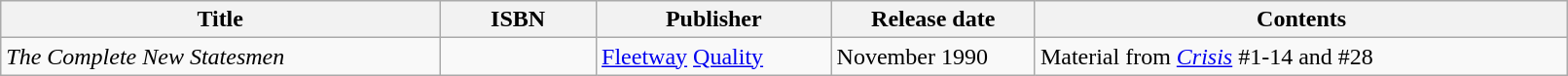<table class="wikitable" width="85%">
<tr>
<th width=28%>Title</th>
<th width=10%>ISBN</th>
<th width=15%>Publisher</th>
<th width=13%>Release date</th>
<th width=34%>Contents</th>
</tr>
<tr>
<td><em>The Complete New Statesmen</em></td>
<td></td>
<td><a href='#'>Fleetway</a> <a href='#'>Quality</a></td>
<td>November 1990</td>
<td>Material from <em><a href='#'>Crisis</a></em> #1-14 and #28</td>
</tr>
</table>
